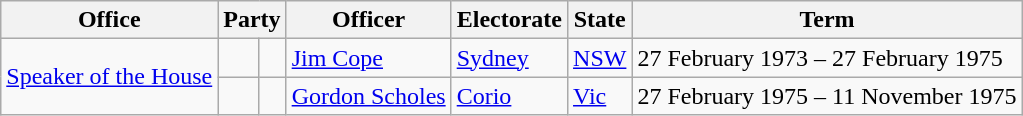<table class="wikitable sortable">
<tr>
<th>Office</th>
<th colspan="2">Party</th>
<th>Officer</th>
<th>Electorate</th>
<th>State</th>
<th>Term</th>
</tr>
<tr>
<td rowspan=2><a href='#'>Speaker of the House</a></td>
<td> </td>
<td></td>
<td><a href='#'>Jim Cope</a></td>
<td><a href='#'>Sydney</a></td>
<td><a href='#'>NSW</a></td>
<td>27 February 1973 – 27 February 1975</td>
</tr>
<tr>
<td> </td>
<td></td>
<td><a href='#'>Gordon Scholes</a></td>
<td><a href='#'>Corio</a></td>
<td><a href='#'>Vic</a></td>
<td>27 February 1975 – 11 November 1975</td>
</tr>
</table>
